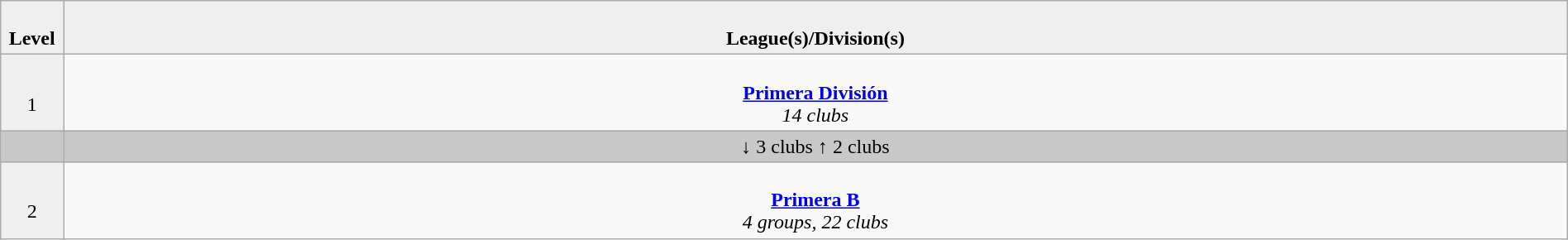<table class="wikitable" style="text-align:center; width:100%;">
<tr style="background:#efefef;">
<td style="width:4%; text-align:center;"><br><strong>Level</strong></td>
<td colspan="12"  style="width:96%; text-align:center;"><br><strong>League(s)/Division(s)</strong></td>
</tr>
<tr>
<td style="text-align:center; width:4%; background:#efefef;"><br>1</td>
<td colspan="12"  style="width:96%; text-align:center;"><br><strong><a href='#'>Primera División</a></strong><br>
<em>14 clubs</em><br></td>
</tr>
<tr style="background:#c8c8c8">
<td style="width:4%;"></td>
<td colspan="9" style="width:96%;">↓ 3 clubs ↑ 2 clubs</td>
</tr>
<tr>
<td style="text-align:center; width:4%; background:#efefef;"><br>2</td>
<td colspan="12"  style="width:96%; text-align:center;"><br><strong><a href='#'>Primera B</a></strong><br>
<em>4 groups, 22 clubs</em><br></td>
</tr>
</table>
